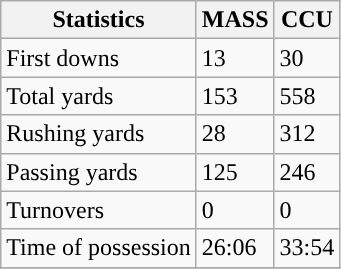<table class="wikitable">
<tr>
<th>Statistics</th>
<th>MASS</th>
<th>CCU</th>
</tr>
<tr>
<td>First downs</td>
<td>13</td>
<td>30</td>
</tr>
<tr>
<td>Total yards</td>
<td>153</td>
<td>558</td>
</tr>
<tr>
<td>Rushing yards</td>
<td>28</td>
<td>312</td>
</tr>
<tr>
<td>Passing yards</td>
<td>125</td>
<td>246</td>
</tr>
<tr>
<td>Turnovers</td>
<td>0</td>
<td>0</td>
</tr>
<tr>
<td>Time of possession</td>
<td>26:06</td>
<td>33:54</td>
</tr>
<tr>
</tr>
</table>
